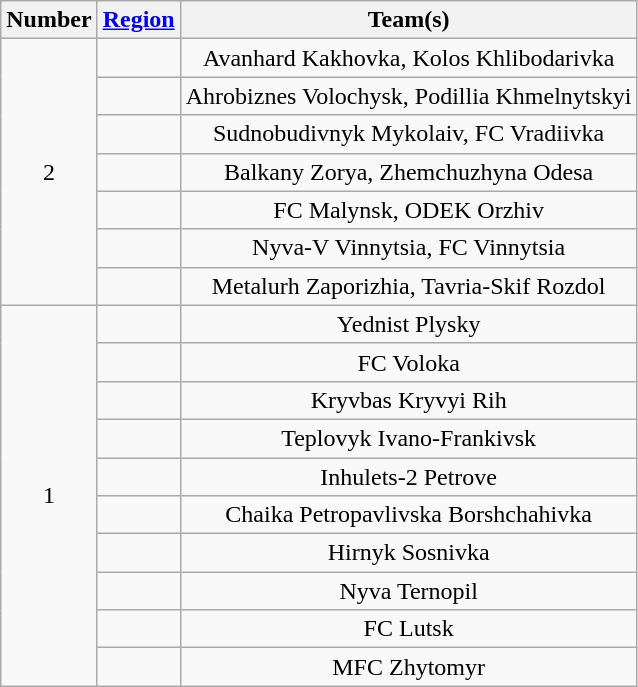<table class="wikitable" style="text-align:center">
<tr>
<th>Number</th>
<th><a href='#'>Region</a></th>
<th>Team(s)</th>
</tr>
<tr>
<td rowspan="7">2</td>
<td align="left"></td>
<td>Avanhard Kakhovka, Kolos Khlibodarivka</td>
</tr>
<tr>
<td align="left"></td>
<td>Ahrobiznes Volochysk, Podillia Khmelnytskyi</td>
</tr>
<tr>
<td align="left"></td>
<td>Sudnobudivnyk Mykolaiv, FC Vradiivka</td>
</tr>
<tr>
<td align="left"></td>
<td>Balkany Zorya, Zhemchuzhyna Odesa</td>
</tr>
<tr>
<td align="left"></td>
<td>FC Malynsk, ODEK Orzhiv</td>
</tr>
<tr>
<td align="left"></td>
<td>Nyva-V Vinnytsia, FC Vinnytsia</td>
</tr>
<tr>
<td align="left"></td>
<td>Metalurh Zaporizhia, Tavria-Skif Rozdol</td>
</tr>
<tr>
<td rowspan="13">1</td>
<td align="left"></td>
<td>Yednist Plysky</td>
</tr>
<tr>
<td align="left"></td>
<td>FC Voloka</td>
</tr>
<tr>
<td align="left"></td>
<td>Kryvbas Kryvyi Rih</td>
</tr>
<tr>
<td align="left"></td>
<td>Teplovyk Ivano-Frankivsk</td>
</tr>
<tr>
<td align="left"></td>
<td>Inhulets-2 Petrove</td>
</tr>
<tr>
<td align="left"></td>
<td>Chaika Petropavlivska Borshchahivka</td>
</tr>
<tr>
<td align="left"></td>
<td>Hirnyk Sosnivka</td>
</tr>
<tr>
<td align="left"></td>
<td>Nyva Ternopil</td>
</tr>
<tr>
<td align="left"></td>
<td>FC Lutsk</td>
</tr>
<tr>
<td align="left"></td>
<td>MFC Zhytomyr</td>
</tr>
</table>
